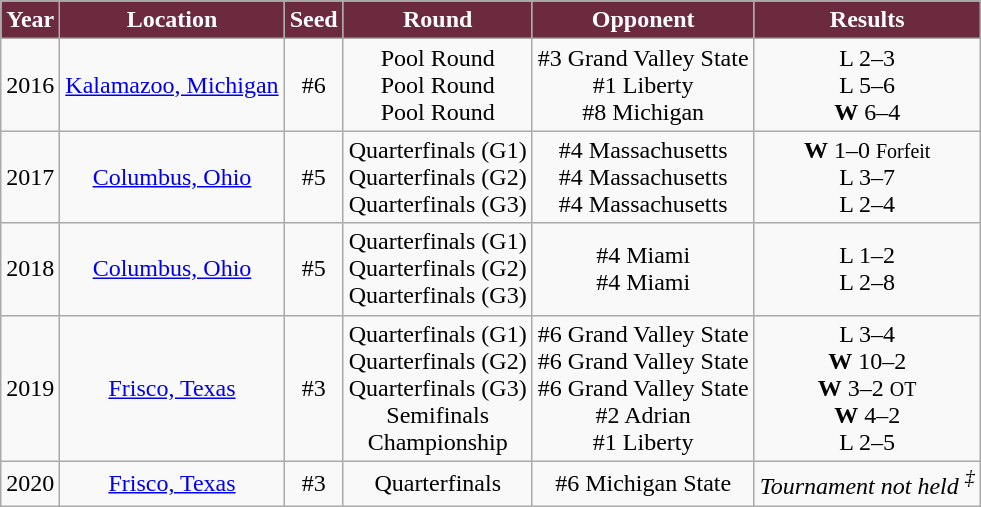<table class="wikitable">
<tr align="center"  style="background:#6B2A3E;color:#ffffff;">
<td><strong>Year</strong></td>
<td><strong>Location</strong></td>
<td><strong>Seed</strong></td>
<td><strong>Round</strong></td>
<td><strong>Opponent</strong></td>
<td><strong>Results</strong></td>
</tr>
<tr align="center">
<td>2016</td>
<td><a href='#'>Kalamazoo, Michigan</a></td>
<td>#6</td>
<td>Pool Round<br>Pool Round<br>Pool Round</td>
<td>#3 Grand Valley State<br>#1 Liberty<br>#8 Michigan</td>
<td>L 2–3<br>L 5–6<br><strong>W</strong> 6–4</td>
</tr>
<tr align="center">
<td>2017</td>
<td><a href='#'>Columbus, Ohio</a></td>
<td>#5</td>
<td>Quarterfinals (G1)<br>Quarterfinals (G2)<br>Quarterfinals (G3)</td>
<td>#4 Massachusetts<br>#4 Massachusetts<br>#4 Massachusetts</td>
<td><strong>W</strong> 1–0 <small>Forfeit</small><br>L 3–7<br>L 2–4</td>
</tr>
<tr align="center">
<td>2018</td>
<td><a href='#'>Columbus, Ohio</a></td>
<td>#5</td>
<td>Quarterfinals (G1)<br>Quarterfinals (G2)<br>Quarterfinals (G3)</td>
<td>#4 Miami<br>#4 Miami<br></td>
<td>L 1–2<br>L 2–8</td>
</tr>
<tr align="center">
<td>2019</td>
<td><a href='#'>Frisco, Texas</a></td>
<td>#3</td>
<td>Quarterfinals (G1)<br>Quarterfinals (G2)<br>Quarterfinals (G3)<br>Semifinals<br>Championship</td>
<td>#6 Grand Valley State<br>#6 Grand Valley State<br>#6 Grand Valley State<br>#2 Adrian<br>#1 Liberty</td>
<td>L 3–4<br><strong>W</strong> 10–2<br><strong>W</strong> 3–2 <small>OT</small><br><strong>W</strong> 4–2<br>L 2–5</td>
</tr>
<tr align="center">
<td>2020</td>
<td><a href='#'>Frisco, Texas</a></td>
<td>#3</td>
<td>Quarterfinals</td>
<td>#6 Michigan State</td>
<td><em>Tournament not held <sup>‡</sup></em></td>
</tr>
</table>
